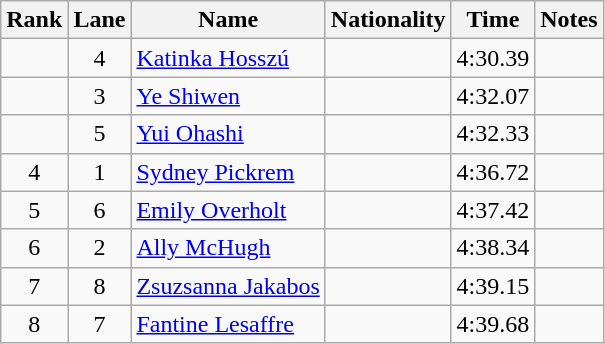<table class="wikitable sortable" style="text-align:center">
<tr>
<th>Rank</th>
<th>Lane</th>
<th>Name</th>
<th>Nationality</th>
<th>Time</th>
<th>Notes</th>
</tr>
<tr>
<td></td>
<td>4</td>
<td align=left><a href='#'>Katinka Hosszú</a></td>
<td align=left></td>
<td>4:30.39</td>
<td></td>
</tr>
<tr>
<td></td>
<td>3</td>
<td align=left><a href='#'>Ye Shiwen</a></td>
<td align=left></td>
<td>4:32.07</td>
<td></td>
</tr>
<tr>
<td></td>
<td>5</td>
<td align=left><a href='#'>Yui Ohashi</a></td>
<td align=left></td>
<td>4:32.33</td>
<td></td>
</tr>
<tr>
<td>4</td>
<td>1</td>
<td align=left><a href='#'>Sydney Pickrem</a></td>
<td align=left></td>
<td>4:36.72</td>
<td></td>
</tr>
<tr>
<td>5</td>
<td>6</td>
<td align=left><a href='#'>Emily Overholt</a></td>
<td align=left></td>
<td>4:37.42</td>
<td></td>
</tr>
<tr>
<td>6</td>
<td>2</td>
<td align=left><a href='#'>Ally McHugh</a></td>
<td align=left></td>
<td>4:38.34</td>
<td></td>
</tr>
<tr>
<td>7</td>
<td>8</td>
<td align=left><a href='#'>Zsuzsanna Jakabos</a></td>
<td align=left></td>
<td>4:39.15</td>
<td></td>
</tr>
<tr>
<td>8</td>
<td>7</td>
<td align=left><a href='#'>Fantine Lesaffre</a></td>
<td align=left></td>
<td>4:39.68</td>
<td></td>
</tr>
</table>
